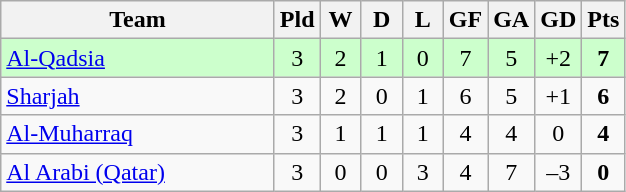<table class="wikitable" style="text-align: center;">
<tr>
<th width="175">Team</th>
<th width="20">Pld</th>
<th width="20">W</th>
<th width="20">D</th>
<th width="20">L</th>
<th width="20">GF</th>
<th width="20">GA</th>
<th width="20">GD</th>
<th width="20">Pts</th>
</tr>
<tr bgcolor=#ccffcc>
<td align=left> <a href='#'>Al-Qadsia</a></td>
<td>3</td>
<td>2</td>
<td>1</td>
<td>0</td>
<td>7</td>
<td>5</td>
<td>+2</td>
<td><strong>7</strong></td>
</tr>
<tr>
<td align=left> <a href='#'>Sharjah</a></td>
<td>3</td>
<td>2</td>
<td>0</td>
<td>1</td>
<td>6</td>
<td>5</td>
<td>+1</td>
<td><strong>6</strong></td>
</tr>
<tr>
<td align=left> <a href='#'>Al-Muharraq</a></td>
<td>3</td>
<td>1</td>
<td>1</td>
<td>1</td>
<td>4</td>
<td>4</td>
<td>0</td>
<td><strong>4</strong></td>
</tr>
<tr>
<td align=left> <a href='#'>Al Arabi (Qatar)</a></td>
<td>3</td>
<td>0</td>
<td>0</td>
<td>3</td>
<td>4</td>
<td>7</td>
<td>–3</td>
<td><strong>0</strong></td>
</tr>
</table>
